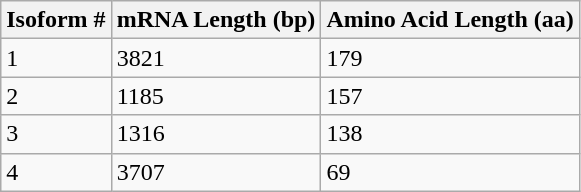<table class="wikitable">
<tr>
<th>Isoform #</th>
<th>mRNA Length (bp)</th>
<th>Amino Acid Length (aa)</th>
</tr>
<tr>
<td>1</td>
<td>3821</td>
<td>179</td>
</tr>
<tr>
<td>2</td>
<td>1185</td>
<td>157</td>
</tr>
<tr>
<td>3</td>
<td>1316</td>
<td>138</td>
</tr>
<tr>
<td>4</td>
<td>3707</td>
<td>69</td>
</tr>
</table>
